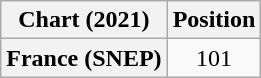<table class="wikitable plainrowheaders" style="text-align:center">
<tr>
<th scope="col">Chart (2021)</th>
<th scope="col">Position</th>
</tr>
<tr>
<th scope="row">France (SNEP)</th>
<td>101</td>
</tr>
</table>
